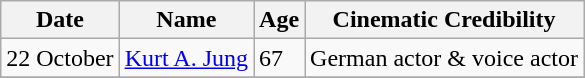<table class="wikitable">
<tr ">
<th>Date</th>
<th>Name</th>
<th>Age</th>
<th>Cinematic Credibility</th>
</tr>
<tr>
<td>22 October</td>
<td><a href='#'>Kurt A. Jung</a></td>
<td>67</td>
<td>German actor & voice actor</td>
</tr>
<tr>
</tr>
</table>
